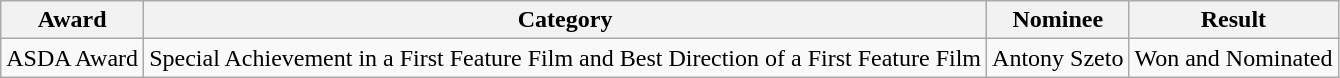<table class="wikitable sortable">
<tr>
<th>Award</th>
<th>Category</th>
<th>Nominee</th>
<th>Result</th>
</tr>
<tr>
<td rowspan="2">ASDA Award</td>
<td>Special Achievement in a First Feature Film and Best Direction of a First Feature Film</td>
<td>Antony Szeto</td>
<td>Won and Nominated</td>
</tr>
</table>
